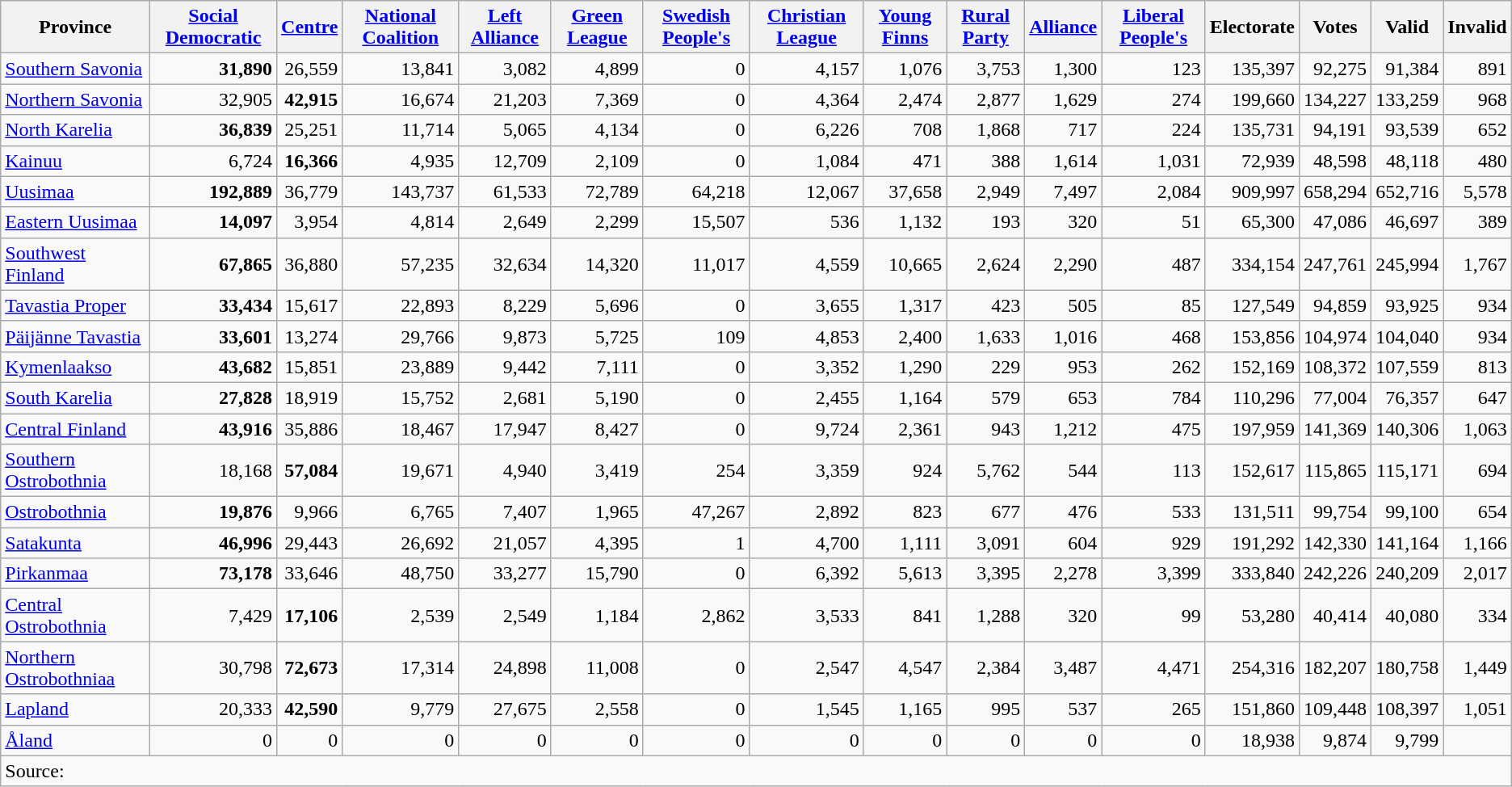<table class="wikitable sortable" style=text-align:right>
<tr>
<th>Province</th>
<th align=left><a href='#'>Social Democratic</a></th>
<th align=left><a href='#'>Centre</a></th>
<th align=left><a href='#'>National Coalition</a></th>
<th align=left><a href='#'>Left Alliance</a></th>
<th align=left><a href='#'>Green League</a></th>
<th align=left><a href='#'>Swedish People's</a></th>
<th align=left><a href='#'>Christian League</a></th>
<th align=left><a href='#'>Young Finns</a></th>
<th align=left><a href='#'>Rural Party</a></th>
<th align=left><a href='#'>Alliance</a></th>
<th align=left><a href='#'>Liberal People's</a></th>
<th>Electorate</th>
<th>Votes</th>
<th>Valid</th>
<th>Invalid</th>
</tr>
<tr>
<td align=left><a href='#'>Southern Savonia</a></td>
<td><strong>31,890</strong></td>
<td>26,559</td>
<td>13,841</td>
<td>3,082</td>
<td>4,899</td>
<td>0</td>
<td>4,157</td>
<td>1,076</td>
<td>3,753</td>
<td>1,300</td>
<td>123</td>
<td>135,397</td>
<td>92,275</td>
<td>91,384</td>
<td>891</td>
</tr>
<tr>
<td align=left><a href='#'>Northern Savonia</a></td>
<td>32,905</td>
<td><strong>42,915</strong></td>
<td>16,674</td>
<td>21,203</td>
<td>7,369</td>
<td>0</td>
<td>4,364</td>
<td>2,474</td>
<td>2,877</td>
<td>1,629</td>
<td>274</td>
<td>199,660</td>
<td>134,227</td>
<td>133,259</td>
<td>968</td>
</tr>
<tr>
<td align=left><a href='#'>North Karelia</a></td>
<td><strong>36,839</strong></td>
<td>25,251</td>
<td>11,714</td>
<td>5,065</td>
<td>4,134</td>
<td>0</td>
<td>6,226</td>
<td>708</td>
<td>1,868</td>
<td>717</td>
<td>224</td>
<td>135,731</td>
<td>94,191</td>
<td>93,539</td>
<td>652</td>
</tr>
<tr>
<td align=left><a href='#'>Kainuu</a></td>
<td>6,724</td>
<td><strong>16,366</strong></td>
<td>4,935</td>
<td>12,709</td>
<td>2,109</td>
<td>0</td>
<td>1,084</td>
<td>471</td>
<td>388</td>
<td>1,614</td>
<td>1,031</td>
<td>72,939</td>
<td>48,598</td>
<td>48,118</td>
<td>480</td>
</tr>
<tr>
<td align=left><a href='#'>Uusimaa</a></td>
<td><strong>192,889</strong></td>
<td>36,779</td>
<td>143,737</td>
<td>61,533</td>
<td>72,789</td>
<td>64,218</td>
<td>12,067</td>
<td>37,658</td>
<td>2,949</td>
<td>7,497</td>
<td>2,084</td>
<td>909,997</td>
<td>658,294</td>
<td>652,716</td>
<td>5,578</td>
</tr>
<tr>
<td align=left><a href='#'>Eastern Uusimaa</a></td>
<td><strong>14,097</strong></td>
<td>3,954</td>
<td>4,814</td>
<td>2,649</td>
<td>2,299</td>
<td>15,507</td>
<td>536</td>
<td>1,132</td>
<td>193</td>
<td>320</td>
<td>51</td>
<td>65,300</td>
<td>47,086</td>
<td>46,697</td>
<td>389</td>
</tr>
<tr>
<td align=left><a href='#'>Southwest Finland</a></td>
<td><strong>67,865</strong></td>
<td>36,880</td>
<td>57,235</td>
<td>32,634</td>
<td>14,320</td>
<td>11,017</td>
<td>4,559</td>
<td>10,665</td>
<td>2,624</td>
<td>2,290</td>
<td>487</td>
<td>334,154</td>
<td>247,761</td>
<td>245,994</td>
<td>1,767</td>
</tr>
<tr>
<td align=left><a href='#'>Tavastia Proper</a></td>
<td><strong>33,434</strong></td>
<td>15,617</td>
<td>22,893</td>
<td>8,229</td>
<td>5,696</td>
<td>0</td>
<td>3,655</td>
<td>1,317</td>
<td>423</td>
<td>505</td>
<td>85</td>
<td>127,549</td>
<td>94,859</td>
<td>93,925</td>
<td>934</td>
</tr>
<tr>
<td align=left><a href='#'>Päijänne Tavastia</a></td>
<td><strong>33,601</strong></td>
<td>13,274</td>
<td>29,766</td>
<td>9,873</td>
<td>5,725</td>
<td>109</td>
<td>4,853</td>
<td>2,400</td>
<td>1,633</td>
<td>1,016</td>
<td>468</td>
<td>153,856</td>
<td>104,974</td>
<td>104,040</td>
<td>934</td>
</tr>
<tr>
<td align=left><a href='#'>Kymenlaakso</a></td>
<td><strong>43,682</strong></td>
<td>15,851</td>
<td>23,889</td>
<td>9,442</td>
<td>7,111</td>
<td>0</td>
<td>3,352</td>
<td>1,290</td>
<td>229</td>
<td>953</td>
<td>262</td>
<td>152,169</td>
<td>108,372</td>
<td>107,559</td>
<td>813</td>
</tr>
<tr>
<td align=left><a href='#'>South Karelia</a></td>
<td><strong>27,828</strong></td>
<td>18,919</td>
<td>15,752</td>
<td>2,681</td>
<td>5,190</td>
<td>0</td>
<td>2,455</td>
<td>1,164</td>
<td>579</td>
<td>653</td>
<td>784</td>
<td>110,296</td>
<td>77,004</td>
<td>76,357</td>
<td>647</td>
</tr>
<tr>
<td align=left><a href='#'>Central Finland</a></td>
<td><strong>43,916</strong></td>
<td>35,886</td>
<td>18,467</td>
<td>17,947</td>
<td>8,427</td>
<td>0</td>
<td>9,724</td>
<td>2,361</td>
<td>943</td>
<td>1,212</td>
<td>475</td>
<td>197,959</td>
<td>141,369</td>
<td>140,306</td>
<td>1,063</td>
</tr>
<tr>
<td align=left><a href='#'>Southern Ostrobothnia</a></td>
<td>18,168</td>
<td><strong>57,084</strong></td>
<td>19,671</td>
<td>4,940</td>
<td>3,419</td>
<td>254</td>
<td>3,359</td>
<td>924</td>
<td>5,762</td>
<td>544</td>
<td>113</td>
<td>152,617</td>
<td>115,865</td>
<td>115,171</td>
<td>694</td>
</tr>
<tr>
<td align=left><a href='#'>Ostrobothnia</a></td>
<td><strong>19,876</strong></td>
<td>9,966</td>
<td>6,765</td>
<td>7,407</td>
<td>1,965</td>
<td>47,267</td>
<td>2,892</td>
<td>823</td>
<td>677</td>
<td>476</td>
<td>533</td>
<td>131,511</td>
<td>99,754</td>
<td>99,100</td>
<td>654</td>
</tr>
<tr>
<td align=left><a href='#'>Satakunta</a></td>
<td><strong>46,996</strong></td>
<td>29,443</td>
<td>26,692</td>
<td>21,057</td>
<td>4,395</td>
<td>1</td>
<td>4,700</td>
<td>1,111</td>
<td>3,091</td>
<td>604</td>
<td>929</td>
<td>191,292</td>
<td>142,330</td>
<td>141,164</td>
<td>1,166</td>
</tr>
<tr>
<td align=left><a href='#'>Pirkanmaa</a></td>
<td><strong>73,178</strong></td>
<td>33,646</td>
<td>48,750</td>
<td>33,277</td>
<td>15,790</td>
<td>0</td>
<td>6,392</td>
<td>5,613</td>
<td>3,395</td>
<td>2,278</td>
<td>3,399</td>
<td>333,840</td>
<td>242,226</td>
<td>240,209</td>
<td>2,017</td>
</tr>
<tr>
<td align=left><a href='#'>Central Ostrobothnia</a></td>
<td>7,429</td>
<td><strong>17,106</strong></td>
<td>2,539</td>
<td>2,549</td>
<td>1,184</td>
<td>2,862</td>
<td>3,533</td>
<td>841</td>
<td>1,288</td>
<td>320</td>
<td>99</td>
<td>53,280</td>
<td>40,414</td>
<td>40,080</td>
<td>334</td>
</tr>
<tr>
<td align=left><a href='#'>Northern Ostrobothniaa</a></td>
<td>30,798</td>
<td><strong>72,673</strong></td>
<td>17,314</td>
<td>24,898</td>
<td>11,008</td>
<td>0</td>
<td>2,547</td>
<td>4,547</td>
<td>2,384</td>
<td>3,487</td>
<td>4,471</td>
<td>254,316</td>
<td>182,207</td>
<td>180,758</td>
<td>1,449</td>
</tr>
<tr>
<td align=left><a href='#'>Lapland</a></td>
<td>20,333</td>
<td><strong>42,590</strong></td>
<td>9,779</td>
<td>27,675</td>
<td>2,558</td>
<td>0</td>
<td>1,545</td>
<td>1,165</td>
<td>995</td>
<td>537</td>
<td>265</td>
<td>151,860</td>
<td>109,448</td>
<td>108,397</td>
<td>1,051</td>
</tr>
<tr>
<td align=left><a href='#'>Åland</a></td>
<td>0</td>
<td>0</td>
<td>0</td>
<td>0</td>
<td>0</td>
<td>0</td>
<td>0</td>
<td>0</td>
<td>0</td>
<td>0</td>
<td>0</td>
<td>18,938</td>
<td>9,874</td>
<td>9,799</td>
<td></td>
</tr>
<tr>
<td align=left colspan=16>Source:  </td>
</tr>
</table>
